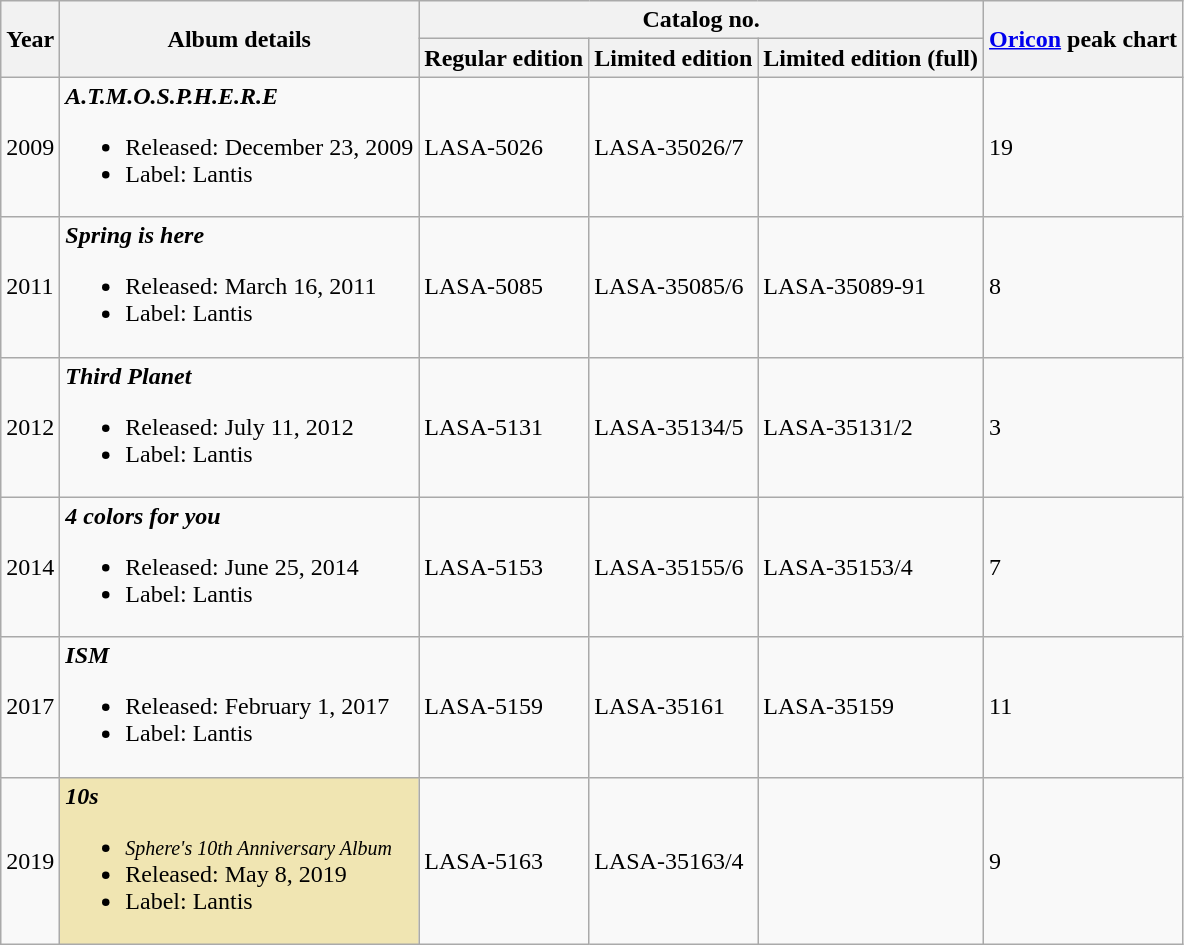<table class="wikitable" border="1">
<tr>
<th rowspan="2">Year</th>
<th rowspan="2">Album details</th>
<th colspan="3">Catalog no.</th>
<th rowspan="2"><a href='#'>Oricon</a> peak chart</th>
</tr>
<tr>
<th>Regular edition</th>
<th>Limited edition</th>
<th>Limited edition (full)</th>
</tr>
<tr>
<td>2009</td>
<td><strong><em>A.T.M.O.S.P.H.E.R.E</em></strong><br><ul><li>Released: December 23, 2009</li><li>Label: Lantis</li></ul></td>
<td>LASA-5026</td>
<td>LASA-35026/7</td>
<td></td>
<td>19</td>
</tr>
<tr>
<td>2011</td>
<td><strong><em>Spring is here</em></strong><br><ul><li>Released: March 16, 2011</li><li>Label: Lantis</li></ul></td>
<td>LASA-5085</td>
<td>LASA-35085/6</td>
<td>LASA-35089-91</td>
<td>8</td>
</tr>
<tr>
<td>2012</td>
<td><strong><em>Third Planet</em></strong><br><ul><li>Released: July 11, 2012</li><li>Label: Lantis</li></ul></td>
<td>LASA-5131</td>
<td>LASA-35134/5</td>
<td>LASA-35131/2</td>
<td>3</td>
</tr>
<tr>
<td>2014</td>
<td><strong><em>4 colors for you</em></strong><br><ul><li>Released: June 25, 2014</li><li>Label: Lantis</li></ul></td>
<td>LASA-5153</td>
<td>LASA-35155/6</td>
<td>LASA-35153/4</td>
<td>7</td>
</tr>
<tr>
<td>2017</td>
<td><strong><em>ISM</em></strong><br><ul><li>Released: February 1, 2017</li><li>Label: Lantis</li></ul></td>
<td>LASA-5159</td>
<td>LASA-35161</td>
<td>LASA-35159</td>
<td>11</td>
</tr>
<tr>
<td>2019</td>
<td style="background:#F0E5B2;"><strong><em>10s</em></strong><br><ul><li><small><em>Sphere's 10th Anniversary Album</em></small></li><li>Released: May 8, 2019</li><li>Label: Lantis</li></ul></td>
<td>LASA-5163</td>
<td>LASA-35163/4</td>
<td></td>
<td>9</td>
</tr>
</table>
